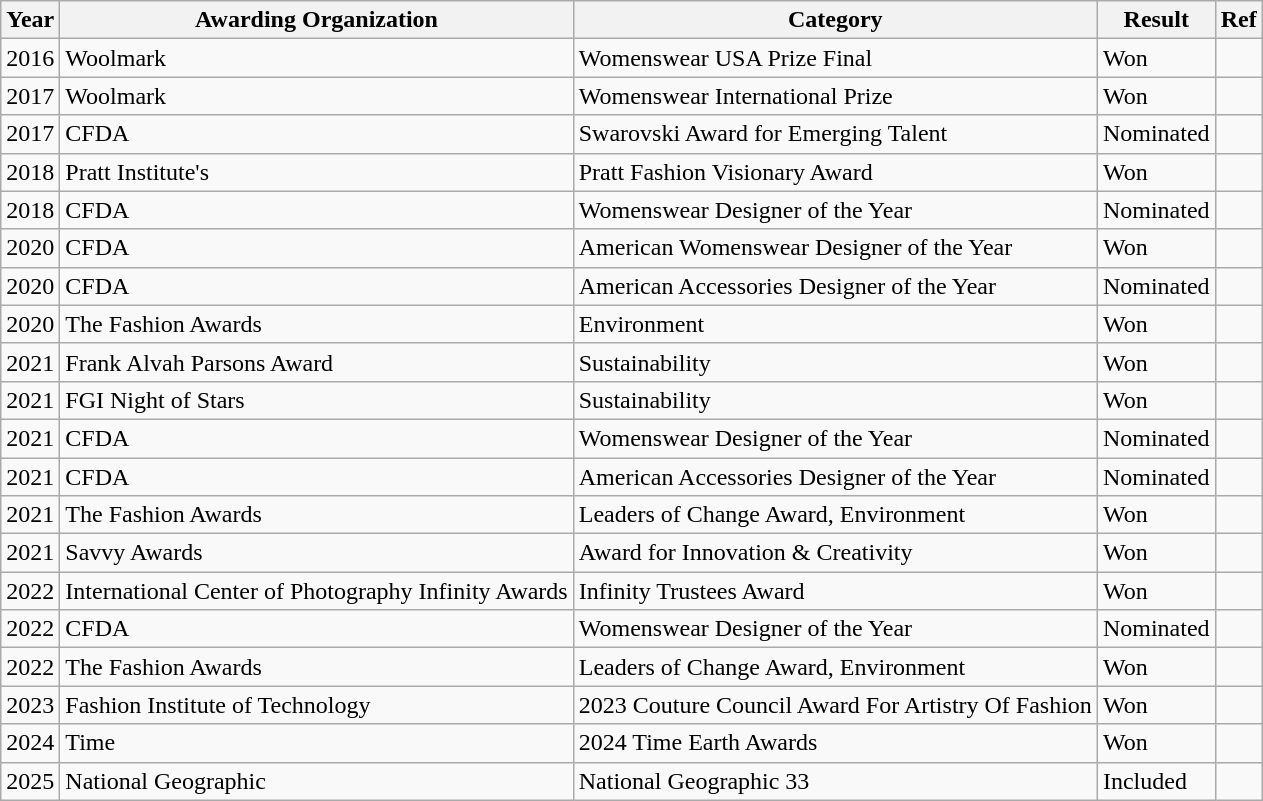<table class="wikitable">
<tr>
<th>Year</th>
<th>Awarding Organization</th>
<th>Category</th>
<th>Result</th>
<th>Ref</th>
</tr>
<tr>
<td>2016</td>
<td>Woolmark</td>
<td>Womenswear USA Prize Final</td>
<td>Won</td>
<td></td>
</tr>
<tr>
<td>2017</td>
<td>Woolmark</td>
<td>Womenswear International Prize</td>
<td>Won</td>
<td></td>
</tr>
<tr>
<td>2017</td>
<td>CFDA</td>
<td>Swarovski Award for Emerging Talent</td>
<td>Nominated</td>
<td></td>
</tr>
<tr>
<td>2018</td>
<td>Pratt Institute's</td>
<td>Pratt Fashion Visionary Award</td>
<td>Won</td>
<td></td>
</tr>
<tr>
<td>2018</td>
<td>CFDA</td>
<td>Womenswear Designer of the Year</td>
<td>Nominated</td>
<td></td>
</tr>
<tr>
<td>2020</td>
<td>CFDA</td>
<td>American Womenswear Designer of the Year</td>
<td>Won</td>
<td></td>
</tr>
<tr>
<td>2020</td>
<td>CFDA</td>
<td>American Accessories Designer of the Year</td>
<td>Nominated</td>
<td></td>
</tr>
<tr>
<td>2020</td>
<td>The Fashion Awards</td>
<td>Environment</td>
<td>Won</td>
<td></td>
</tr>
<tr>
<td>2021</td>
<td>Frank Alvah Parsons Award</td>
<td>Sustainability</td>
<td>Won</td>
<td></td>
</tr>
<tr>
<td>2021</td>
<td>FGI Night of Stars</td>
<td>Sustainability</td>
<td>Won</td>
<td></td>
</tr>
<tr>
<td>2021</td>
<td>CFDA</td>
<td>Womenswear Designer of the Year</td>
<td>Nominated</td>
<td></td>
</tr>
<tr>
<td>2021</td>
<td>CFDA</td>
<td>American Accessories Designer of the Year</td>
<td>Nominated</td>
<td></td>
</tr>
<tr>
<td>2021</td>
<td>The Fashion Awards</td>
<td>Leaders of Change Award, Environment</td>
<td>Won</td>
<td></td>
</tr>
<tr>
<td>2021</td>
<td>Savvy Awards</td>
<td>Award for Innovation & Creativity</td>
<td>Won</td>
<td></td>
</tr>
<tr>
<td>2022</td>
<td>International Center of Photography Infinity Awards</td>
<td>Infinity Trustees Award</td>
<td>Won</td>
<td></td>
</tr>
<tr>
<td>2022</td>
<td>CFDA</td>
<td>Womenswear Designer of the Year</td>
<td>Nominated</td>
<td></td>
</tr>
<tr>
<td>2022</td>
<td>The Fashion Awards</td>
<td>Leaders of Change Award, Environment</td>
<td>Won</td>
<td></td>
</tr>
<tr>
<td>2023</td>
<td>Fashion Institute of Technology</td>
<td>2023 Couture Council Award For Artistry Of Fashion</td>
<td>Won</td>
<td></td>
</tr>
<tr>
<td>2024</td>
<td>Time</td>
<td>2024 Time Earth Awards</td>
<td>Won</td>
<td></td>
</tr>
<tr>
<td>2025</td>
<td>National Geographic</td>
<td>National Geographic 33</td>
<td>Included</td>
<td></td>
</tr>
</table>
